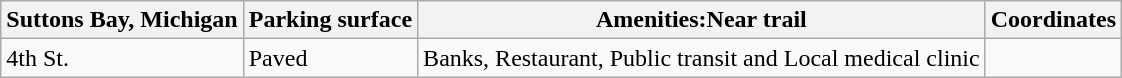<table class="wikitable">
<tr>
<th>Suttons Bay, Michigan</th>
<th>Parking surface</th>
<th>Amenities:Near trail</th>
<th>Coordinates</th>
</tr>
<tr>
<td>4th St.</td>
<td>Paved</td>
<td>Banks, Restaurant, Public transit and Local medical clinic</td>
<td></td>
</tr>
</table>
